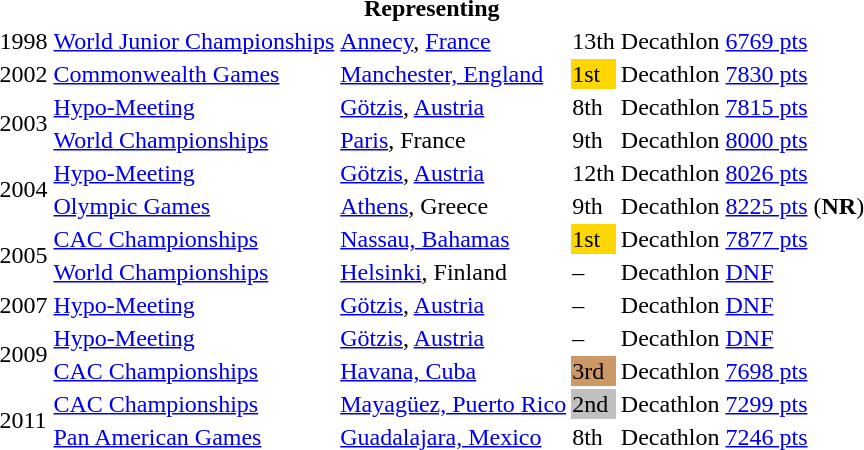<table>
<tr>
<th colspan="6">Representing </th>
</tr>
<tr>
<td>1998</td>
<td><a href='#'>World Junior Championships</a></td>
<td><a href='#'>Annecy</a>, <a href='#'>France</a></td>
<td>13th</td>
<td>Decathlon</td>
<td><a href='#'>6769 pts</a></td>
</tr>
<tr>
<td>2002</td>
<td><a href='#'>Commonwealth Games</a></td>
<td><a href='#'>Manchester, England</a></td>
<td bgcolor="gold">1st</td>
<td>Decathlon</td>
<td><a href='#'>7830 pts</a></td>
</tr>
<tr>
<td rowspan=2>2003</td>
<td><a href='#'>Hypo-Meeting</a></td>
<td><a href='#'>Götzis</a>, <a href='#'>Austria</a></td>
<td>8th</td>
<td>Decathlon</td>
<td><a href='#'>7815 pts</a></td>
</tr>
<tr>
<td><a href='#'>World Championships</a></td>
<td><a href='#'>Paris</a>, France</td>
<td>9th</td>
<td>Decathlon</td>
<td><a href='#'>8000 pts</a></td>
</tr>
<tr>
<td rowspan=2>2004</td>
<td><a href='#'>Hypo-Meeting</a></td>
<td><a href='#'>Götzis</a>, <a href='#'>Austria</a></td>
<td>12th</td>
<td>Decathlon</td>
<td><a href='#'>8026 pts</a></td>
</tr>
<tr>
<td><a href='#'>Olympic Games</a></td>
<td><a href='#'>Athens</a>, Greece</td>
<td>9th</td>
<td>Decathlon</td>
<td><a href='#'>8225 pts</a> (<strong>NR</strong>)</td>
</tr>
<tr>
<td rowspan=2>2005</td>
<td><a href='#'>CAC Championships</a></td>
<td><a href='#'>Nassau, Bahamas</a></td>
<td bgcolor="gold">1st</td>
<td>Decathlon</td>
<td><a href='#'>7877 pts</a></td>
</tr>
<tr>
<td><a href='#'>World Championships</a></td>
<td><a href='#'>Helsinki</a>, Finland</td>
<td>–</td>
<td>Decathlon</td>
<td><a href='#'>DNF</a></td>
</tr>
<tr>
<td>2007</td>
<td><a href='#'>Hypo-Meeting</a></td>
<td><a href='#'>Götzis</a>, <a href='#'>Austria</a></td>
<td>–</td>
<td>Decathlon</td>
<td><a href='#'>DNF</a></td>
</tr>
<tr>
<td rowspan=2>2009</td>
<td><a href='#'>Hypo-Meeting</a></td>
<td><a href='#'>Götzis</a>, <a href='#'>Austria</a></td>
<td>–</td>
<td>Decathlon</td>
<td><a href='#'>DNF</a></td>
</tr>
<tr>
<td><a href='#'>CAC Championships</a></td>
<td><a href='#'>Havana, Cuba</a></td>
<td bgcolor="cc9966">3rd</td>
<td>Decathlon</td>
<td><a href='#'>7698 pts</a></td>
</tr>
<tr>
<td rowspan=2>2011</td>
<td><a href='#'>CAC Championships</a></td>
<td><a href='#'>Mayagüez, Puerto Rico</a></td>
<td bgcolor="silver">2nd</td>
<td>Decathlon</td>
<td><a href='#'>7299 pts</a></td>
</tr>
<tr>
<td><a href='#'>Pan American Games</a></td>
<td><a href='#'>Guadalajara, Mexico</a></td>
<td>8th</td>
<td>Decathlon</td>
<td><a href='#'>7246 pts</a></td>
</tr>
</table>
